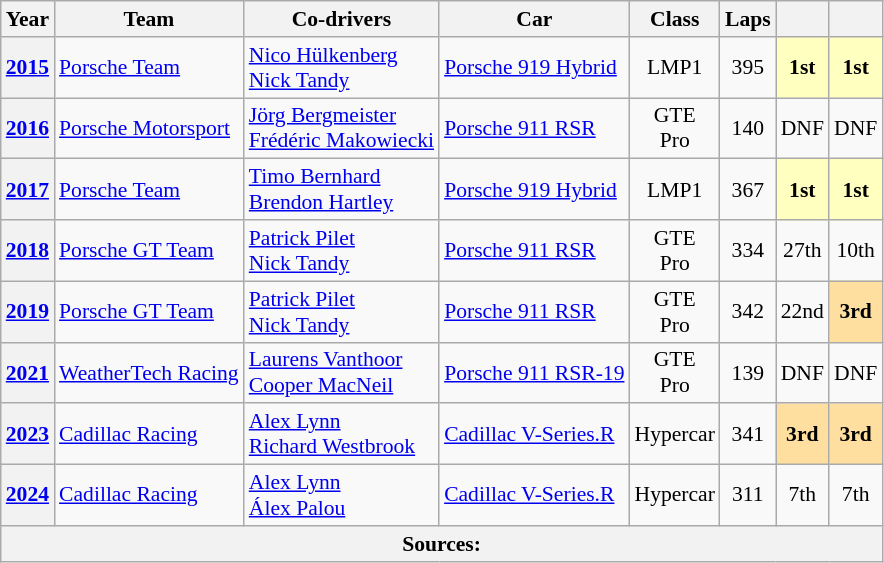<table class="wikitable" style="text-align:center; font-size:90%">
<tr>
<th>Year</th>
<th>Team</th>
<th>Co-drivers</th>
<th>Car</th>
<th>Class</th>
<th>Laps</th>
<th></th>
<th></th>
</tr>
<tr>
<th><a href='#'>2015</a></th>
<td align="left" nowrap> <a href='#'>Porsche Team</a></td>
<td align="left" nowrap> <a href='#'>Nico Hülkenberg</a><br> <a href='#'>Nick Tandy</a></td>
<td align="left" nowrap><a href='#'>Porsche 919 Hybrid</a></td>
<td>LMP1</td>
<td>395</td>
<td style="background:#FFFFBF;"><strong>1st</strong></td>
<td style="background:#FFFFBF;"><strong>1st</strong></td>
</tr>
<tr>
<th><a href='#'>2016</a></th>
<td align="left" nowrap> <a href='#'>Porsche Motorsport</a></td>
<td align="left" nowrap> <a href='#'>Jörg Bergmeister</a><br> <a href='#'>Frédéric Makowiecki</a></td>
<td align="left" nowrap><a href='#'>Porsche 911 RSR</a></td>
<td>GTE<br>Pro</td>
<td>140</td>
<td>DNF</td>
<td>DNF</td>
</tr>
<tr>
<th><a href='#'>2017</a></th>
<td align="left" nowrap> <a href='#'>Porsche Team</a></td>
<td align="left" nowrap> <a href='#'>Timo Bernhard</a><br> <a href='#'>Brendon Hartley</a></td>
<td align="left" nowrap><a href='#'>Porsche 919 Hybrid</a></td>
<td>LMP1</td>
<td>367</td>
<td style="background:#FFFFBF;"><strong>1st</strong></td>
<td style="background:#FFFFBF;"><strong>1st</strong></td>
</tr>
<tr>
<th><a href='#'>2018</a></th>
<td align="left" nowrap> <a href='#'>Porsche GT Team</a></td>
<td align="left" nowrap> <a href='#'>Patrick Pilet</a><br> <a href='#'>Nick Tandy</a></td>
<td align="left" nowrap><a href='#'>Porsche 911 RSR</a></td>
<td>GTE<br>Pro</td>
<td>334</td>
<td>27th</td>
<td>10th</td>
</tr>
<tr>
<th><a href='#'>2019</a></th>
<td align="left" nowrap> <a href='#'>Porsche GT Team</a></td>
<td align="left" nowrap> <a href='#'>Patrick Pilet</a><br> <a href='#'>Nick Tandy</a></td>
<td align="left" nowrap><a href='#'>Porsche 911 RSR</a></td>
<td>GTE<br>Pro</td>
<td>342</td>
<td>22nd</td>
<td style="background:#FFDF9F;"><strong>3rd</strong></td>
</tr>
<tr>
<th><a href='#'>2021</a></th>
<td align="left" nowrap> <a href='#'>WeatherTech Racing</a></td>
<td align="left" nowrap> <a href='#'>Laurens Vanthoor</a><br> <a href='#'>Cooper MacNeil</a></td>
<td align="left" nowrap><a href='#'>Porsche 911 RSR-19</a></td>
<td>GTE<br>Pro</td>
<td>139</td>
<td>DNF</td>
<td>DNF</td>
</tr>
<tr>
<th><a href='#'>2023</a></th>
<td align="left" nowrap> <a href='#'>Cadillac Racing</a></td>
<td align="left" nowrap> <a href='#'>Alex Lynn</a><br> <a href='#'>Richard Westbrook</a></td>
<td align="left" nowrap><a href='#'>Cadillac V-Series.R</a></td>
<td>Hypercar</td>
<td>341</td>
<td style="background:#FFDF9F;"><strong>3rd</strong></td>
<td style="background:#FFDF9F;"><strong>3rd</strong></td>
</tr>
<tr>
<th><a href='#'>2024</a></th>
<td align="left" nowrap> <a href='#'>Cadillac Racing</a></td>
<td align="left" nowrap> <a href='#'>Alex Lynn</a><br> <a href='#'>Álex Palou</a></td>
<td align="left" nowrap><a href='#'>Cadillac V-Series.R</a></td>
<td>Hypercar</td>
<td>311</td>
<td>7th</td>
<td>7th</td>
</tr>
<tr>
<th colspan="8">Sources:</th>
</tr>
</table>
